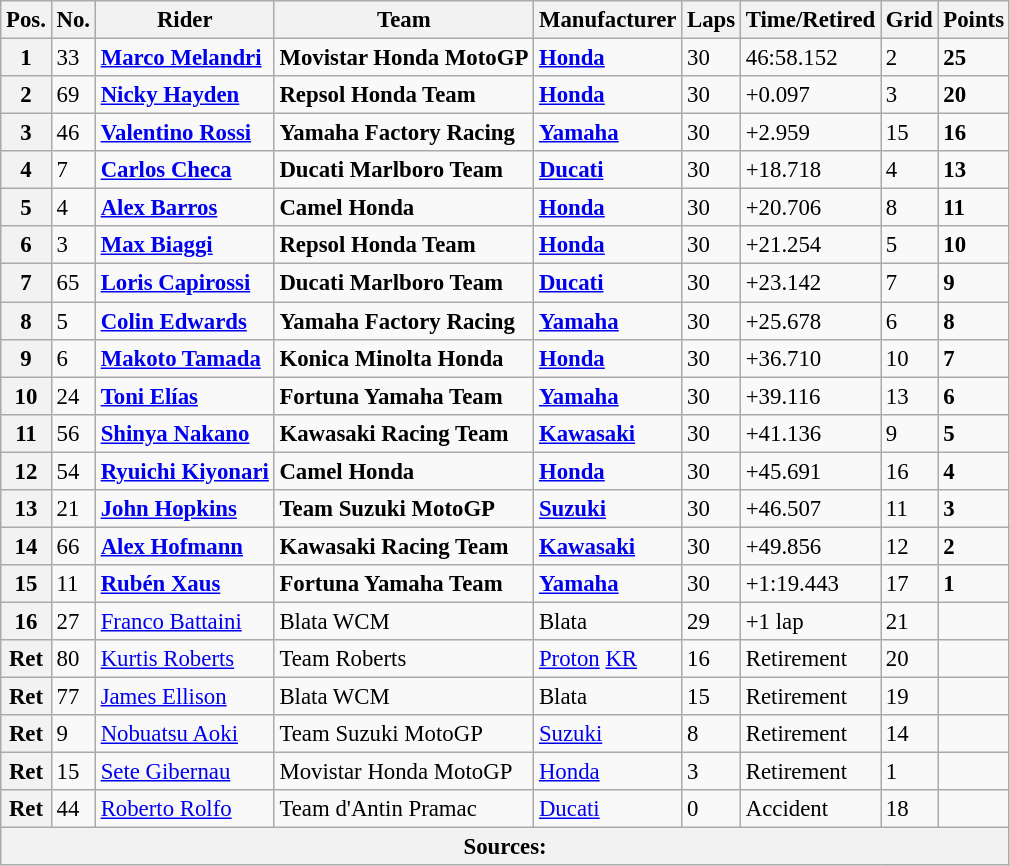<table class="wikitable" style="font-size: 95%;">
<tr>
<th>Pos.</th>
<th>No.</th>
<th>Rider</th>
<th>Team</th>
<th>Manufacturer</th>
<th>Laps</th>
<th>Time/Retired</th>
<th>Grid</th>
<th>Points</th>
</tr>
<tr>
<th>1</th>
<td>33</td>
<td> <strong><a href='#'>Marco Melandri</a></strong></td>
<td><strong>Movistar Honda MotoGP</strong></td>
<td><strong><a href='#'>Honda</a></strong></td>
<td>30</td>
<td>46:58.152</td>
<td>2</td>
<td><strong>25</strong></td>
</tr>
<tr>
<th>2</th>
<td>69</td>
<td> <strong><a href='#'>Nicky Hayden</a></strong></td>
<td><strong>Repsol Honda Team</strong></td>
<td><strong><a href='#'>Honda</a></strong></td>
<td>30</td>
<td>+0.097</td>
<td>3</td>
<td><strong>20</strong></td>
</tr>
<tr>
<th>3</th>
<td>46</td>
<td> <strong><a href='#'>Valentino Rossi</a></strong></td>
<td><strong>Yamaha Factory Racing</strong></td>
<td><strong><a href='#'>Yamaha</a></strong></td>
<td>30</td>
<td>+2.959</td>
<td>15</td>
<td><strong>16</strong></td>
</tr>
<tr>
<th>4</th>
<td>7</td>
<td> <strong><a href='#'>Carlos Checa</a></strong></td>
<td><strong>Ducati Marlboro Team</strong></td>
<td><strong><a href='#'>Ducati</a></strong></td>
<td>30</td>
<td>+18.718</td>
<td>4</td>
<td><strong>13</strong></td>
</tr>
<tr>
<th>5</th>
<td>4</td>
<td> <strong><a href='#'>Alex Barros</a></strong></td>
<td><strong>Camel Honda</strong></td>
<td><strong><a href='#'>Honda</a></strong></td>
<td>30</td>
<td>+20.706</td>
<td>8</td>
<td><strong>11</strong></td>
</tr>
<tr>
<th>6</th>
<td>3</td>
<td> <strong><a href='#'>Max Biaggi</a></strong></td>
<td><strong>Repsol Honda Team</strong></td>
<td><strong><a href='#'>Honda</a></strong></td>
<td>30</td>
<td>+21.254</td>
<td>5</td>
<td><strong>10</strong></td>
</tr>
<tr>
<th>7</th>
<td>65</td>
<td> <strong><a href='#'>Loris Capirossi</a></strong></td>
<td><strong>Ducati Marlboro Team</strong></td>
<td><strong><a href='#'>Ducati</a></strong></td>
<td>30</td>
<td>+23.142</td>
<td>7</td>
<td><strong>9</strong></td>
</tr>
<tr>
<th>8</th>
<td>5</td>
<td> <strong><a href='#'>Colin Edwards</a></strong></td>
<td><strong>Yamaha Factory Racing</strong></td>
<td><strong><a href='#'>Yamaha</a></strong></td>
<td>30</td>
<td>+25.678</td>
<td>6</td>
<td><strong>8</strong></td>
</tr>
<tr>
<th>9</th>
<td>6</td>
<td> <strong><a href='#'>Makoto Tamada</a></strong></td>
<td><strong>Konica Minolta Honda</strong></td>
<td><strong><a href='#'>Honda</a></strong></td>
<td>30</td>
<td>+36.710</td>
<td>10</td>
<td><strong>7</strong></td>
</tr>
<tr>
<th>10</th>
<td>24</td>
<td> <strong><a href='#'>Toni Elías</a></strong></td>
<td><strong>Fortuna Yamaha Team</strong></td>
<td><strong><a href='#'>Yamaha</a></strong></td>
<td>30</td>
<td>+39.116</td>
<td>13</td>
<td><strong>6</strong></td>
</tr>
<tr>
<th>11</th>
<td>56</td>
<td> <strong><a href='#'>Shinya Nakano</a></strong></td>
<td><strong>Kawasaki Racing Team</strong></td>
<td><strong><a href='#'>Kawasaki</a></strong></td>
<td>30</td>
<td>+41.136</td>
<td>9</td>
<td><strong>5</strong></td>
</tr>
<tr>
<th>12</th>
<td>54</td>
<td> <strong><a href='#'>Ryuichi Kiyonari</a></strong></td>
<td><strong>Camel Honda</strong></td>
<td><strong><a href='#'>Honda</a></strong></td>
<td>30</td>
<td>+45.691</td>
<td>16</td>
<td><strong>4</strong></td>
</tr>
<tr>
<th>13</th>
<td>21</td>
<td> <strong><a href='#'>John Hopkins</a></strong></td>
<td><strong>Team Suzuki MotoGP</strong></td>
<td><strong><a href='#'>Suzuki</a></strong></td>
<td>30</td>
<td>+46.507</td>
<td>11</td>
<td><strong>3</strong></td>
</tr>
<tr>
<th>14</th>
<td>66</td>
<td> <strong><a href='#'>Alex Hofmann</a></strong></td>
<td><strong>Kawasaki Racing Team</strong></td>
<td><strong><a href='#'>Kawasaki</a></strong></td>
<td>30</td>
<td>+49.856</td>
<td>12</td>
<td><strong>2</strong></td>
</tr>
<tr>
<th>15</th>
<td>11</td>
<td> <strong><a href='#'>Rubén Xaus</a></strong></td>
<td><strong>Fortuna Yamaha Team</strong></td>
<td><strong><a href='#'>Yamaha</a></strong></td>
<td>30</td>
<td>+1:19.443</td>
<td>17</td>
<td><strong>1</strong></td>
</tr>
<tr>
<th>16</th>
<td>27</td>
<td> <a href='#'>Franco Battaini</a></td>
<td>Blata WCM</td>
<td>Blata</td>
<td>29</td>
<td>+1 lap</td>
<td>21</td>
<td></td>
</tr>
<tr>
<th>Ret</th>
<td>80</td>
<td> <a href='#'>Kurtis Roberts</a></td>
<td>Team Roberts</td>
<td><a href='#'>Proton</a> <a href='#'>KR</a></td>
<td>16</td>
<td>Retirement</td>
<td>20</td>
<td></td>
</tr>
<tr>
<th>Ret</th>
<td>77</td>
<td> <a href='#'>James Ellison</a></td>
<td>Blata WCM</td>
<td>Blata</td>
<td>15</td>
<td>Retirement</td>
<td>19</td>
<td></td>
</tr>
<tr>
<th>Ret</th>
<td>9</td>
<td> <a href='#'>Nobuatsu Aoki</a></td>
<td>Team Suzuki MotoGP</td>
<td><a href='#'>Suzuki</a></td>
<td>8</td>
<td>Retirement</td>
<td>14</td>
<td></td>
</tr>
<tr>
<th>Ret</th>
<td>15</td>
<td> <a href='#'>Sete Gibernau</a></td>
<td>Movistar Honda MotoGP</td>
<td><a href='#'>Honda</a></td>
<td>3</td>
<td>Retirement</td>
<td>1</td>
<td></td>
</tr>
<tr>
<th>Ret</th>
<td>44</td>
<td> <a href='#'>Roberto Rolfo</a></td>
<td>Team d'Antin Pramac</td>
<td><a href='#'>Ducati</a></td>
<td>0</td>
<td>Accident</td>
<td>18</td>
<td></td>
</tr>
<tr>
<th colspan=9>Sources: </th>
</tr>
</table>
